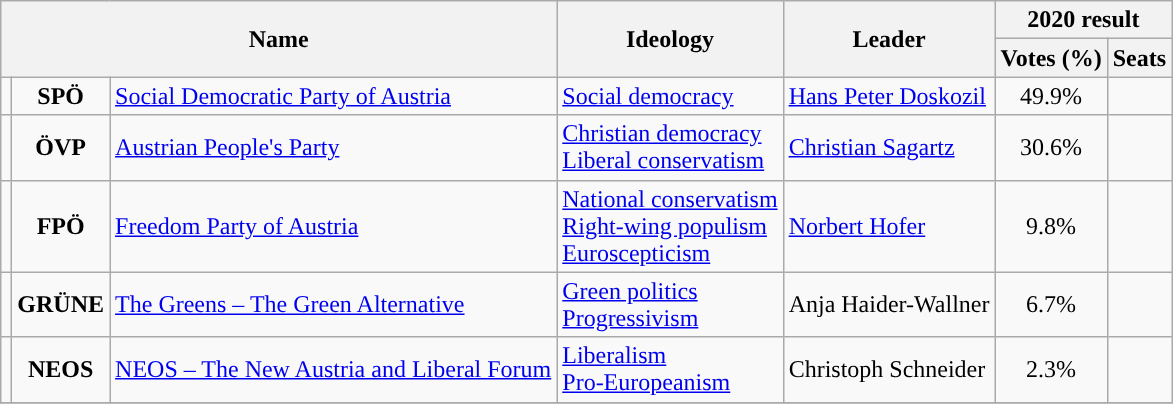<table class="wikitable">
<tr>
<th rowspan="2" colspan="3">Name</th>
<th rowspan="2">Ideology</th>
<th rowspan="2">Leader</th>
<th colspan="2">2020 result</th>
</tr>
<tr>
<th>Votes (%)</th>
<th>Seats</th>
</tr>
<tr>
<td style="background:"></td>
<td style="text-align:center;"><strong>SPÖ</strong></td>
<td><a href='#'>Social Democratic Party of Austria</a><br></td>
<td><a href='#'>Social democracy</a></td>
<td><a href='#'>Hans Peter Doskozil</a></td>
<td style="text-align:center;">49.9%</td>
<td></td>
</tr>
<tr>
<td style="background:"></td>
<td style="text-align:center;"><strong>ÖVP</strong></td>
<td><a href='#'>Austrian People's Party</a><br></td>
<td><a href='#'>Christian democracy</a><br><a href='#'>Liberal conservatism</a></td>
<td><a href='#'>Christian Sagartz</a></td>
<td style="text-align:center;">30.6%</td>
<td></td>
</tr>
<tr>
<td style="background:"></td>
<td style="text-align:center;"><strong>FPÖ</strong></td>
<td><a href='#'>Freedom Party of Austria</a><br></td>
<td><a href='#'>National conservatism</a><br><a href='#'>Right-wing populism</a><br><a href='#'>Euroscepticism</a></td>
<td><a href='#'>Norbert Hofer</a></td>
<td style="text-align:center;">9.8%</td>
<td></td>
</tr>
<tr>
<td style="background:"></td>
<td style="text-align:center;"><strong>GRÜNE</strong></td>
<td><a href='#'>The Greens – The Green Alternative</a><br></td>
<td><a href='#'>Green politics</a><br><a href='#'>Progressivism</a></td>
<td>Anja Haider-Wallner</td>
<td style="text-align:center;">6.7%</td>
<td></td>
</tr>
<tr>
<td style="background:"></td>
<td style="text-align:center;"><strong>NEOS</strong></td>
<td><a href='#'>NEOS – The New Austria and Liberal Forum</a><br></td>
<td><a href='#'>Liberalism</a><br><a href='#'>Pro-Europeanism</a></td>
<td>Christoph Schneider</td>
<td style="text-align:center;">2.3%</td>
<td></td>
</tr>
<tr>
</tr>
</table>
